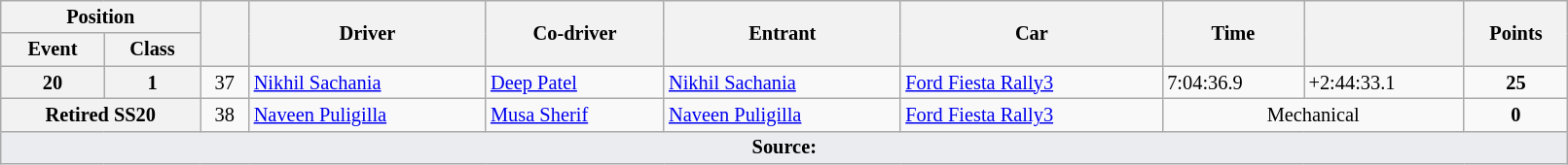<table class="wikitable" width=85% style="font-size: 85%;">
<tr>
<th colspan="2">Position</th>
<th rowspan="2"></th>
<th rowspan="2">Driver</th>
<th rowspan="2">Co-driver</th>
<th rowspan="2">Entrant</th>
<th rowspan="2">Car</th>
<th rowspan="2">Time</th>
<th rowspan="2"></th>
<th rowspan="2">Points</th>
</tr>
<tr>
<th>Event</th>
<th>Class</th>
</tr>
<tr>
<th>20</th>
<th>1</th>
<td align="center">37</td>
<td><a href='#'>Nikhil Sachania</a></td>
<td><a href='#'>Deep Patel</a></td>
<td><a href='#'>Nikhil Sachania</a></td>
<td><a href='#'>Ford Fiesta Rally3</a></td>
<td>7:04:36.9</td>
<td>+2:44:33.1</td>
<td align="center"><strong>25</strong></td>
</tr>
<tr>
<th colspan="2">Retired SS20</th>
<td align="center">38</td>
<td><a href='#'>Naveen Puligilla</a></td>
<td><a href='#'>Musa Sherif</a></td>
<td><a href='#'>Naveen Puligilla</a></td>
<td><a href='#'>Ford Fiesta Rally3</a></td>
<td align="center" colspan="2">Mechanical</td>
<td align="center"><strong>0</strong></td>
</tr>
<tr>
<td style="background-color:#EAECF0; text-align:center" colspan="11"><strong>Source:</strong></td>
</tr>
</table>
